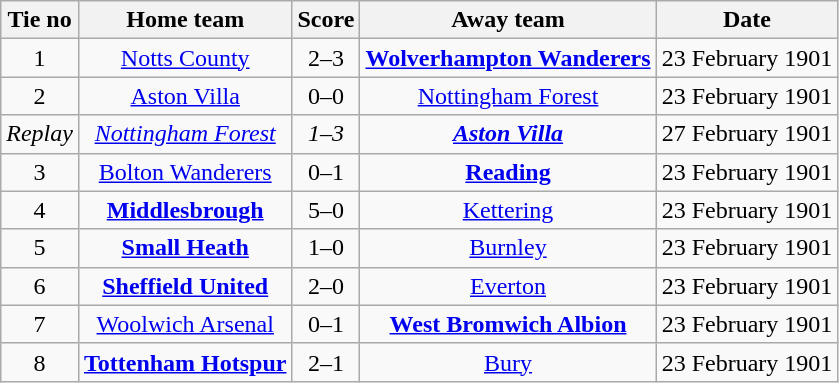<table class="wikitable" style="text-align: center">
<tr>
<th>Tie no</th>
<th>Home team</th>
<th>Score</th>
<th>Away team</th>
<th>Date</th>
</tr>
<tr>
<td>1</td>
<td><a href='#'>Notts County</a></td>
<td>2–3</td>
<td><strong><a href='#'>Wolverhampton Wanderers</a></strong></td>
<td>23 February 1901</td>
</tr>
<tr>
<td>2</td>
<td><a href='#'>Aston Villa</a></td>
<td>0–0</td>
<td><a href='#'>Nottingham Forest</a></td>
<td>23 February 1901</td>
</tr>
<tr>
<td><em>Replay</em></td>
<td><em><a href='#'>Nottingham Forest</a></em></td>
<td><em>1–3</em></td>
<td><strong><em><a href='#'>Aston Villa</a></em></strong></td>
<td>27 February 1901</td>
</tr>
<tr>
<td>3</td>
<td><a href='#'>Bolton Wanderers</a></td>
<td>0–1</td>
<td><strong><a href='#'>Reading</a></strong></td>
<td>23 February 1901</td>
</tr>
<tr>
<td>4</td>
<td><strong><a href='#'>Middlesbrough</a></strong></td>
<td>5–0</td>
<td><a href='#'>Kettering</a></td>
<td>23 February 1901</td>
</tr>
<tr>
<td>5</td>
<td><strong><a href='#'>Small Heath</a></strong></td>
<td>1–0</td>
<td><a href='#'>Burnley</a></td>
<td>23 February 1901</td>
</tr>
<tr>
<td>6</td>
<td><strong><a href='#'>Sheffield United</a></strong></td>
<td>2–0</td>
<td><a href='#'>Everton</a></td>
<td>23 February 1901</td>
</tr>
<tr>
<td>7</td>
<td><a href='#'>Woolwich Arsenal</a></td>
<td>0–1</td>
<td><strong><a href='#'>West Bromwich Albion</a></strong></td>
<td>23 February 1901</td>
</tr>
<tr>
<td>8</td>
<td><strong><a href='#'>Tottenham Hotspur</a></strong></td>
<td>2–1</td>
<td><a href='#'>Bury</a></td>
<td>23 February 1901</td>
</tr>
</table>
